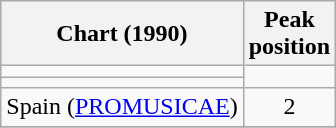<table class="wikitable sortable">
<tr>
<th>Chart (1990)</th>
<th>Peak<br>position</th>
</tr>
<tr>
<td></td>
</tr>
<tr>
<td></td>
</tr>
<tr>
<td align="left">Spain (<a href='#'>PROMUSICAE</a>)</td>
<td align="center">2</td>
</tr>
<tr>
</tr>
</table>
